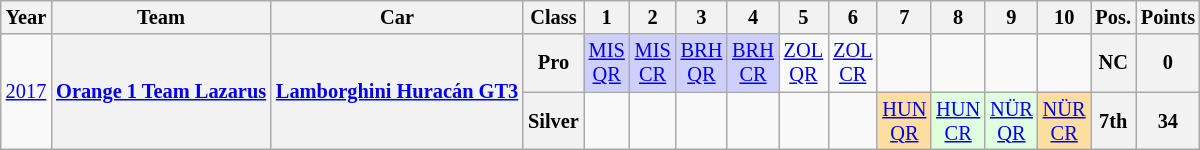<table class="wikitable" border="1" style="text-align:center; font-size:85%;">
<tr>
<th>Year</th>
<th>Team</th>
<th>Car</th>
<th>Class</th>
<th>1</th>
<th>2</th>
<th>3</th>
<th>4</th>
<th>5</th>
<th>6</th>
<th>7</th>
<th>8</th>
<th>9</th>
<th>10</th>
<th>Pos.</th>
<th>Points</th>
</tr>
<tr>
<td rowspan=2><a href='#'>2017</a></td>
<th rowspan=2 nowrap><a href='#'>Orange 1 Team Lazarus</a></th>
<th rowspan=2 nowrap><a href='#'>Lamborghini Huracán GT3</a></th>
<th>Pro</th>
<td style="background:#CFCFFF;"><a href='#'>MIS<br>QR</a><br></td>
<td style="background:#CFCFFF;"><a href='#'>MIS<br>CR</a><br></td>
<td style="background:#CFCFFF;"><a href='#'>BRH<br>QR</a><br></td>
<td style="background:#CFCFFF;"><a href='#'>BRH<br>CR</a><br></td>
<td><a href='#'>ZOL<br>QR</a></td>
<td><a href='#'>ZOL<br>CR</a></td>
<td></td>
<td></td>
<td></td>
<td></td>
<th>NC</th>
<th>0</th>
</tr>
<tr>
<th>Silver</th>
<td></td>
<td></td>
<td></td>
<td></td>
<td></td>
<td></td>
<td style="background:#FFDF9F;"><a href='#'>HUN<br>QR</a><br></td>
<td style="background:#DFFFDF;"><a href='#'>HUN<br>CR</a><br></td>
<td style="background:#DFFFDF;"><a href='#'>NÜR<br>QR</a><br></td>
<td style="background:#FFDF9F;"><a href='#'>NÜR<br>CR</a><br></td>
<th>7th</th>
<th>34</th>
</tr>
</table>
